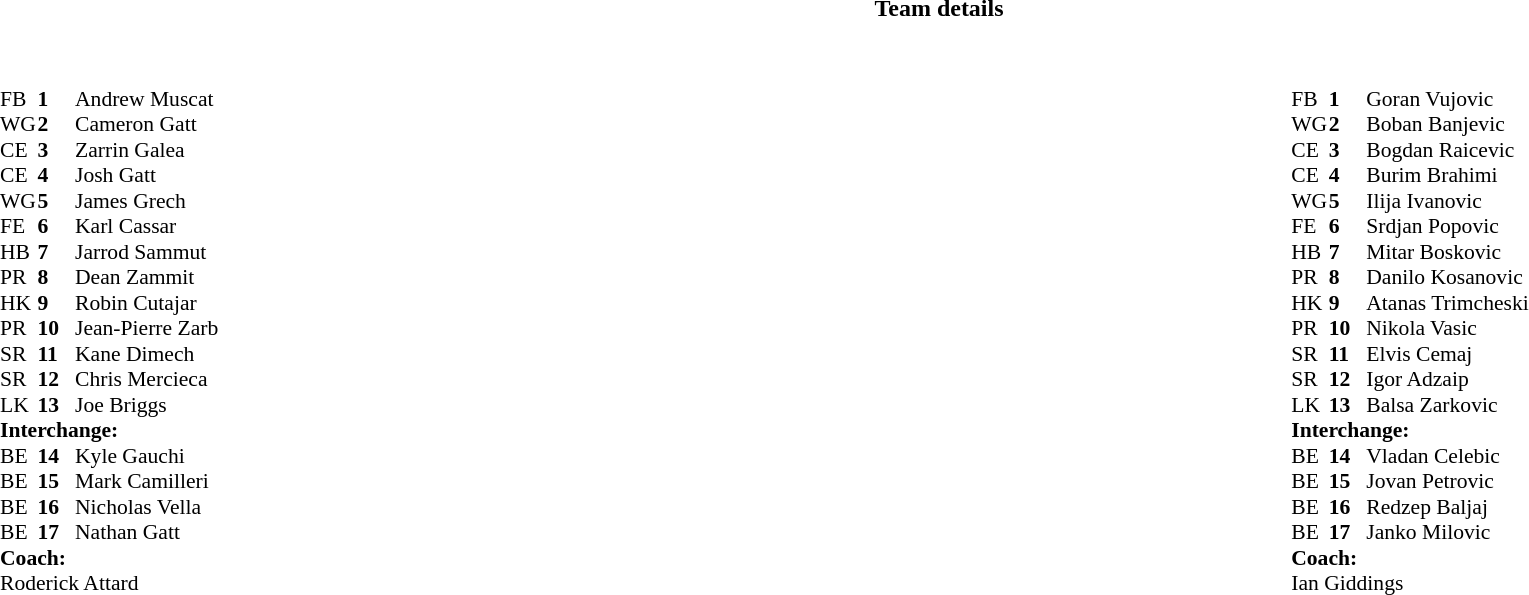<table border="0" width="100%" class="collapsible collapsed">
<tr>
<th>Team details</th>
</tr>
<tr>
<td><br><table width="100%">
<tr>
<td valign="top" width="50%"><br><table style="font-size: 90%" cellspacing="0" cellpadding="0">
<tr>
<th width="25"></th>
<th width="25"></th>
</tr>
<tr>
<td>FB</td>
<td><strong>1</strong></td>
<td>Andrew Muscat</td>
</tr>
<tr>
<td>WG</td>
<td><strong>2</strong></td>
<td>Cameron Gatt</td>
</tr>
<tr>
<td>CE</td>
<td><strong>3</strong></td>
<td>Zarrin Galea</td>
</tr>
<tr>
<td>CE</td>
<td><strong>4</strong></td>
<td>Josh Gatt</td>
</tr>
<tr>
<td>WG</td>
<td><strong>5</strong></td>
<td>James Grech</td>
</tr>
<tr>
<td>FE</td>
<td><strong>6</strong></td>
<td>Karl Cassar</td>
</tr>
<tr>
<td>HB</td>
<td><strong>7</strong></td>
<td>Jarrod Sammut</td>
</tr>
<tr>
<td>PR</td>
<td><strong>8</strong></td>
<td>Dean Zammit</td>
</tr>
<tr>
<td>HK</td>
<td><strong>9</strong></td>
<td>Robin Cutajar</td>
</tr>
<tr>
<td>PR</td>
<td><strong>10</strong></td>
<td>Jean-Pierre Zarb</td>
</tr>
<tr>
<td>SR</td>
<td><strong>11</strong></td>
<td>Kane Dimech</td>
</tr>
<tr>
<td>SR</td>
<td><strong>12</strong></td>
<td>Chris Mercieca</td>
</tr>
<tr>
<td>LK</td>
<td><strong>13</strong></td>
<td>Joe Briggs</td>
</tr>
<tr>
<td colspan=3><strong>Interchange:</strong></td>
</tr>
<tr>
<td>BE</td>
<td><strong>14</strong></td>
<td>Kyle Gauchi</td>
</tr>
<tr>
<td>BE</td>
<td><strong>15</strong></td>
<td>Mark Camilleri</td>
</tr>
<tr>
<td>BE</td>
<td><strong>16</strong></td>
<td>Nicholas Vella</td>
</tr>
<tr>
<td>BE</td>
<td><strong>17</strong></td>
<td>Nathan Gatt</td>
</tr>
<tr>
<td colspan=3><strong>Coach:</strong></td>
</tr>
<tr>
<td colspan="3">Roderick Attard</td>
</tr>
</table>
</td>
<td valign="top" width="50%"><br><table style="font-size: 90%" cellspacing="0" cellpadding="0" align="center">
<tr>
<th width="25"></th>
<th width="25"></th>
</tr>
<tr>
<td>FB</td>
<td><strong>1</strong></td>
<td>Goran Vujovic</td>
</tr>
<tr>
<td>WG</td>
<td><strong>2</strong></td>
<td>Boban Banjevic</td>
</tr>
<tr>
<td>CE</td>
<td><strong>3</strong></td>
<td>Bogdan Raicevic</td>
</tr>
<tr>
<td>CE</td>
<td><strong>4</strong></td>
<td>Burim Brahimi</td>
</tr>
<tr>
<td>WG</td>
<td><strong>5</strong></td>
<td>Ilija Ivanovic</td>
</tr>
<tr>
<td>FE</td>
<td><strong>6</strong></td>
<td>Srdjan Popovic</td>
</tr>
<tr>
<td>HB</td>
<td><strong>7</strong></td>
<td>Mitar Boskovic</td>
</tr>
<tr>
<td>PR</td>
<td><strong>8</strong></td>
<td>Danilo Kosanovic</td>
</tr>
<tr>
<td>HK</td>
<td><strong>9</strong></td>
<td>Atanas Trimcheski</td>
</tr>
<tr>
<td>PR</td>
<td><strong>10</strong></td>
<td>Nikola Vasic</td>
</tr>
<tr>
<td>SR</td>
<td><strong>11</strong></td>
<td>Elvis Cemaj</td>
</tr>
<tr>
<td>SR</td>
<td><strong>12</strong></td>
<td>Igor Adzaip</td>
</tr>
<tr>
<td>LK</td>
<td><strong>13</strong></td>
<td>Balsa Zarkovic</td>
</tr>
<tr>
<td colspan=3><strong>Interchange:</strong></td>
</tr>
<tr>
<td>BE</td>
<td><strong>14</strong></td>
<td>Vladan Celebic</td>
</tr>
<tr>
<td>BE</td>
<td><strong>15</strong></td>
<td>Jovan Petrovic</td>
</tr>
<tr>
<td>BE</td>
<td><strong>16</strong></td>
<td>Redzep Baljaj</td>
</tr>
<tr>
<td>BE</td>
<td><strong>17</strong></td>
<td>Janko Milovic</td>
</tr>
<tr>
<td colspan=3><strong>Coach:</strong></td>
</tr>
<tr>
<td colspan="3">Ian Giddings</td>
</tr>
</table>
</td>
</tr>
</table>
</td>
</tr>
</table>
